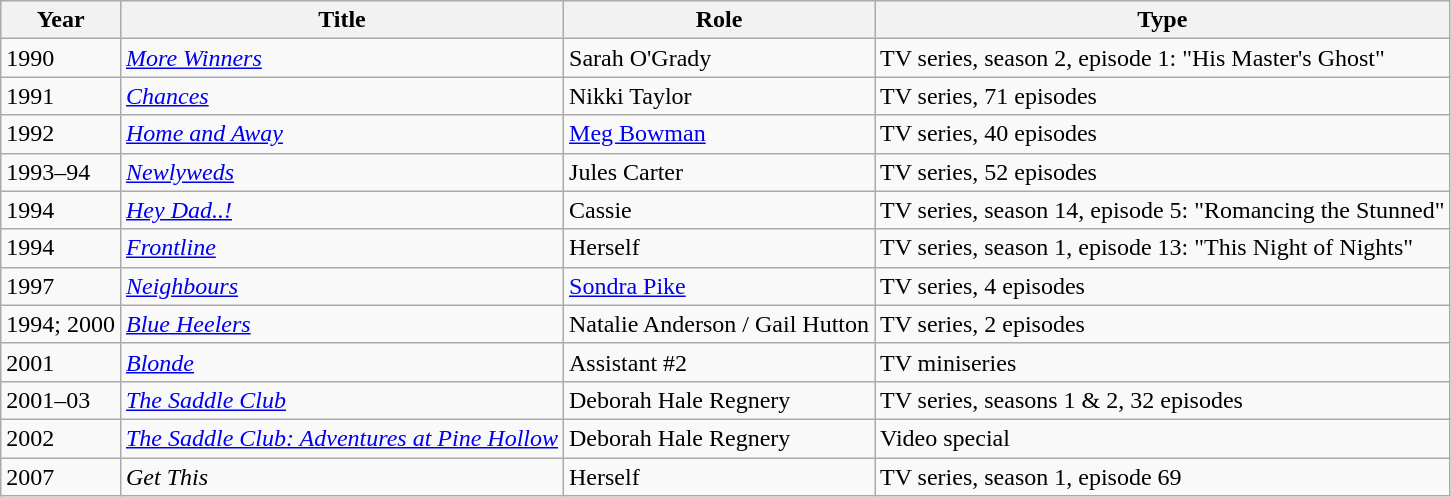<table class="wikitable">
<tr>
<th>Year</th>
<th>Title</th>
<th>Role</th>
<th>Type</th>
</tr>
<tr>
<td>1990</td>
<td><em><a href='#'>More Winners</a></em></td>
<td>Sarah O'Grady</td>
<td>TV series, season 2, episode 1: "His Master's Ghost"</td>
</tr>
<tr>
<td>1991</td>
<td><em><a href='#'>Chances</a></em></td>
<td>Nikki Taylor</td>
<td>TV series, 71 episodes</td>
</tr>
<tr>
<td>1992</td>
<td><em><a href='#'>Home and Away</a></em></td>
<td><a href='#'>Meg Bowman</a></td>
<td>TV series, 40 episodes</td>
</tr>
<tr>
<td>1993–94</td>
<td><em><a href='#'>Newlyweds</a></em></td>
<td>Jules Carter</td>
<td>TV series, 52 episodes</td>
</tr>
<tr>
<td>1994</td>
<td><em><a href='#'>Hey Dad..!</a></em></td>
<td>Cassie</td>
<td>TV series, season 14, episode 5: "Romancing the Stunned"</td>
</tr>
<tr>
<td>1994</td>
<td><em><a href='#'>Frontline</a></em></td>
<td>Herself</td>
<td>TV series, season 1, episode 13: "This Night of Nights"</td>
</tr>
<tr>
<td>1997</td>
<td><em><a href='#'>Neighbours</a></em></td>
<td><a href='#'>Sondra Pike</a></td>
<td>TV series, 4 episodes</td>
</tr>
<tr>
<td>1994; 2000</td>
<td><em><a href='#'>Blue Heelers</a></em></td>
<td>Natalie Anderson / Gail Hutton</td>
<td>TV series, 2 episodes</td>
</tr>
<tr>
<td>2001</td>
<td><em><a href='#'>Blonde</a></em></td>
<td>Assistant #2</td>
<td>TV miniseries</td>
</tr>
<tr>
<td>2001–03</td>
<td><em><a href='#'>The Saddle Club</a></em></td>
<td>Deborah Hale Regnery</td>
<td>TV series, seasons 1 & 2, 32 episodes</td>
</tr>
<tr>
<td>2002</td>
<td><em><a href='#'>The Saddle Club: Adventures at Pine Hollow</a></em></td>
<td>Deborah Hale Regnery</td>
<td>Video special</td>
</tr>
<tr>
<td>2007</td>
<td><em>Get This</em></td>
<td>Herself</td>
<td>TV series, season 1, episode 69</td>
</tr>
</table>
